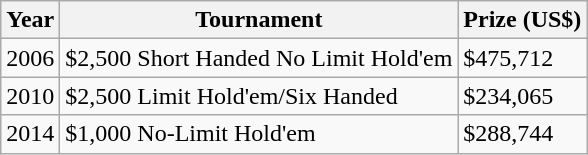<table class="wikitable">
<tr>
<th>Year</th>
<th>Tournament</th>
<th>Prize (US$)</th>
</tr>
<tr>
<td>2006</td>
<td>$2,500 Short Handed No Limit Hold'em</td>
<td>$475,712</td>
</tr>
<tr>
<td>2010</td>
<td>$2,500 Limit Hold'em/Six Handed</td>
<td>$234,065</td>
</tr>
<tr>
<td>2014</td>
<td>$1,000 No-Limit Hold'em</td>
<td>$288,744</td>
</tr>
</table>
